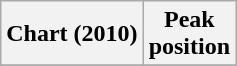<table class="wikitable sortable plainrowheaders">
<tr>
<th>Chart (2010)</th>
<th>Peak<br>position</th>
</tr>
<tr>
</tr>
</table>
